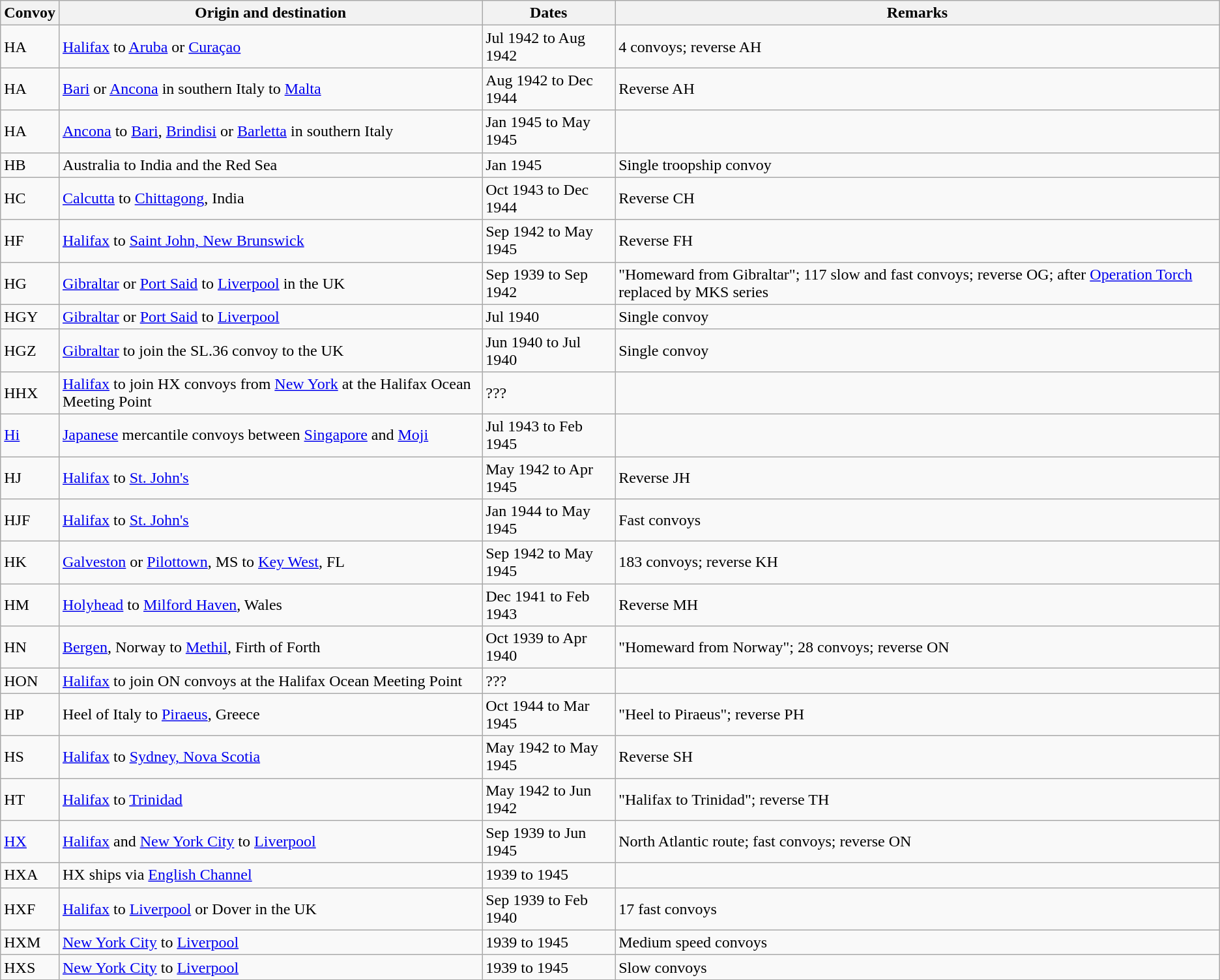<table class="wikitable">
<tr>
<th>Convoy</th>
<th>Origin and destination</th>
<th>Dates</th>
<th>Remarks</th>
</tr>
<tr>
<td>HA</td>
<td><a href='#'>Halifax</a> to <a href='#'>Aruba</a> or <a href='#'>Curaçao</a></td>
<td>Jul 1942 to Aug 1942</td>
<td>4 convoys; reverse AH</td>
</tr>
<tr>
<td>HA</td>
<td><a href='#'>Bari</a> or <a href='#'>Ancona</a> in southern Italy to <a href='#'>Malta</a></td>
<td>Aug 1942 to Dec 1944</td>
<td>Reverse AH</td>
</tr>
<tr>
<td>HA</td>
<td><a href='#'>Ancona</a> to <a href='#'>Bari</a>, <a href='#'>Brindisi</a> or <a href='#'>Barletta</a> in southern Italy</td>
<td>Jan 1945 to May 1945</td>
<td></td>
</tr>
<tr>
<td>HB</td>
<td>Australia to India and the Red Sea</td>
<td>Jan 1945</td>
<td>Single troopship convoy</td>
</tr>
<tr>
<td>HC</td>
<td><a href='#'>Calcutta</a> to <a href='#'>Chittagong</a>, India</td>
<td>Oct 1943 to Dec 1944</td>
<td>Reverse CH</td>
</tr>
<tr>
<td>HF</td>
<td><a href='#'>Halifax</a> to <a href='#'>Saint John, New Brunswick</a></td>
<td>Sep 1942 to May 1945</td>
<td>Reverse FH</td>
</tr>
<tr>
<td>HG</td>
<td><a href='#'>Gibraltar</a> or <a href='#'>Port Said</a> to <a href='#'>Liverpool</a> in the UK</td>
<td>Sep 1939 to Sep 1942</td>
<td>"Homeward from Gibraltar"; 117 slow and fast convoys; reverse OG; after <a href='#'>Operation Torch</a> replaced by MKS series</td>
</tr>
<tr>
<td>HGY</td>
<td><a href='#'>Gibraltar</a> or <a href='#'>Port Said</a> to <a href='#'>Liverpool</a></td>
<td>Jul 1940</td>
<td>Single convoy</td>
</tr>
<tr>
<td>HGZ</td>
<td><a href='#'>Gibraltar</a> to join the SL.36 convoy to the UK</td>
<td>Jun 1940 to Jul 1940</td>
<td>Single convoy</td>
</tr>
<tr>
<td>HHX</td>
<td><a href='#'>Halifax</a> to join HX convoys from <a href='#'>New York</a> at the Halifax Ocean Meeting Point</td>
<td>???</td>
<td></td>
</tr>
<tr>
<td><a href='#'>Hi</a></td>
<td><a href='#'>Japanese</a> mercantile convoys between <a href='#'>Singapore</a> and <a href='#'>Moji</a></td>
<td>Jul 1943 to Feb 1945</td>
<td></td>
</tr>
<tr>
<td>HJ</td>
<td><a href='#'>Halifax</a> to <a href='#'>St. John's</a></td>
<td>May 1942 to Apr 1945</td>
<td>Reverse JH</td>
</tr>
<tr>
<td>HJF</td>
<td><a href='#'>Halifax</a> to <a href='#'>St. John's</a></td>
<td>Jan 1944 to May 1945</td>
<td>Fast convoys</td>
</tr>
<tr>
<td>HK</td>
<td><a href='#'>Galveston</a> or <a href='#'>Pilottown</a>, MS to <a href='#'>Key West</a>, FL</td>
<td>Sep 1942 to May 1945</td>
<td>183 convoys; reverse KH</td>
</tr>
<tr>
<td>HM</td>
<td><a href='#'>Holyhead</a> to <a href='#'>Milford Haven</a>, Wales</td>
<td>Dec 1941 to Feb 1943</td>
<td>Reverse MH</td>
</tr>
<tr>
<td>HN</td>
<td><a href='#'>Bergen</a>, Norway to <a href='#'>Methil</a>, Firth of Forth</td>
<td>Oct 1939 to Apr 1940</td>
<td>"Homeward from Norway"; 28 convoys; reverse ON</td>
</tr>
<tr>
<td>HON</td>
<td><a href='#'>Halifax</a> to join ON convoys at the Halifax Ocean Meeting Point</td>
<td>???</td>
<td></td>
</tr>
<tr>
<td>HP</td>
<td>Heel of Italy to <a href='#'>Piraeus</a>, Greece</td>
<td>Oct 1944 to Mar 1945</td>
<td>"Heel to Piraeus"; reverse PH</td>
</tr>
<tr>
<td>HS</td>
<td><a href='#'>Halifax</a> to <a href='#'>Sydney, Nova Scotia</a></td>
<td>May 1942 to May 1945</td>
<td>Reverse SH</td>
</tr>
<tr>
<td>HT</td>
<td><a href='#'>Halifax</a> to <a href='#'>Trinidad</a></td>
<td>May 1942 to Jun 1942</td>
<td>"Halifax to Trinidad"; reverse TH</td>
</tr>
<tr>
<td><a href='#'>HX</a></td>
<td><a href='#'>Halifax</a> and <a href='#'>New York City</a> to <a href='#'>Liverpool</a></td>
<td>Sep 1939 to Jun 1945</td>
<td>North Atlantic route; fast convoys; reverse ON</td>
</tr>
<tr>
<td>HXA</td>
<td>HX ships via <a href='#'>English Channel</a></td>
<td>1939 to 1945</td>
<td></td>
</tr>
<tr>
<td>HXF</td>
<td><a href='#'>Halifax</a> to <a href='#'>Liverpool</a> or Dover in the UK</td>
<td>Sep 1939 to Feb 1940</td>
<td>17 fast convoys</td>
</tr>
<tr>
<td>HXM</td>
<td><a href='#'>New York City</a> to <a href='#'>Liverpool</a></td>
<td>1939 to 1945</td>
<td>Medium speed convoys</td>
</tr>
<tr>
<td>HXS</td>
<td><a href='#'>New York City</a> to <a href='#'>Liverpool</a></td>
<td>1939 to 1945</td>
<td>Slow convoys</td>
</tr>
</table>
